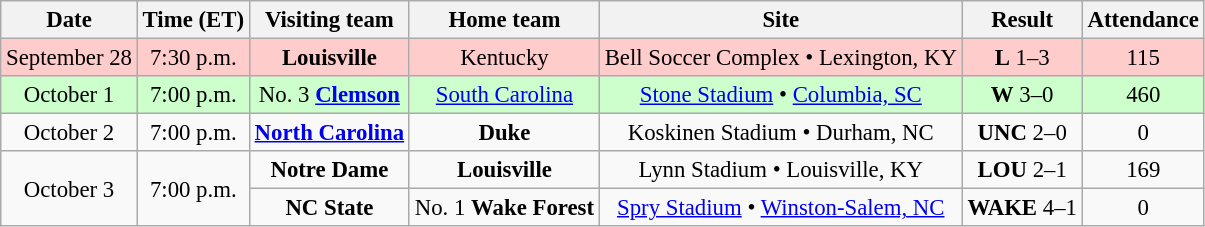<table class="wikitable" style="font-size:95%; text-align: center;">
<tr>
<th>Date</th>
<th>Time (ET)</th>
<th>Visiting team</th>
<th>Home team</th>
<th>Site</th>
<th>Result</th>
<th>Attendance</th>
</tr>
<tr style="background:#fcc;">
<td>September 28</td>
<td>7:30 p.m.</td>
<td><strong>Louisville</strong></td>
<td>Kentucky</td>
<td>Bell Soccer Complex • Lexington, KY</td>
<td><strong>L</strong> 1–3</td>
<td>115</td>
</tr>
<tr style="background:#cfc;">
<td>October 1</td>
<td>7:00 p.m.</td>
<td>No. 3 <strong><a href='#'>Clemson</a></strong></td>
<td><a href='#'>South Carolina</a></td>
<td><a href='#'>Stone Stadium</a> • <a href='#'>Columbia, SC</a></td>
<td><strong>W</strong> 3–0</td>
<td>460</td>
</tr>
<tr>
<td>October 2</td>
<td>7:00 p.m.</td>
<td><strong><a href='#'>North Carolina</a></strong></td>
<td><strong>Duke</strong></td>
<td>Koskinen Stadium • Durham, NC</td>
<td><strong>UNC</strong> 2–0</td>
<td>0</td>
</tr>
<tr>
<td rowspan="2">October 3</td>
<td rowspan="2">7:00 p.m.</td>
<td><strong>Notre Dame</strong></td>
<td><strong>Louisville</strong></td>
<td>Lynn Stadium • Louisville, KY</td>
<td><strong>LOU</strong> 2–1</td>
<td>169</td>
</tr>
<tr>
<td><strong>NC State</strong></td>
<td>No. 1 <strong>Wake Forest</strong></td>
<td><a href='#'>Spry Stadium</a> • <a href='#'>Winston-Salem, NC</a></td>
<td><strong>WAKE</strong> 4–1</td>
<td>0</td>
</tr>
</table>
